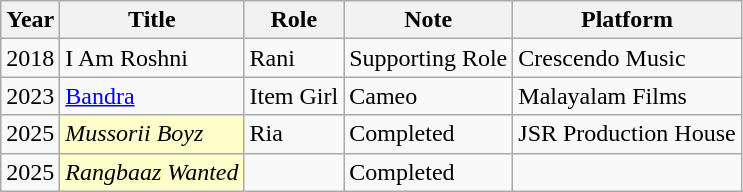<table class="wikitable">
<tr>
<th>Year</th>
<th>Title</th>
<th>Role</th>
<th>Note</th>
<th>Platform</th>
</tr>
<tr>
<td>2018</td>
<td>I Am Roshni</td>
<td>Rani</td>
<td>Supporting Role</td>
<td>Crescendo Music</td>
</tr>
<tr>
<td>2023</td>
<td><a href='#'>Bandra</a></td>
<td>Item Girl</td>
<td>Cameo</td>
<td>Malayalam Films</td>
</tr>
<tr>
<td>2025</td>
<td style="background:#ffc;"><em>Mussorii Boyz</em> </td>
<td>Ria</td>
<td>Completed</td>
<td>JSR Production House</td>
</tr>
<tr>
<td>2025</td>
<td style="background:#ffc;"><em>Rangbaaz Wanted</em> </td>
<td></td>
<td>Completed</td>
<td></td>
</tr>
</table>
